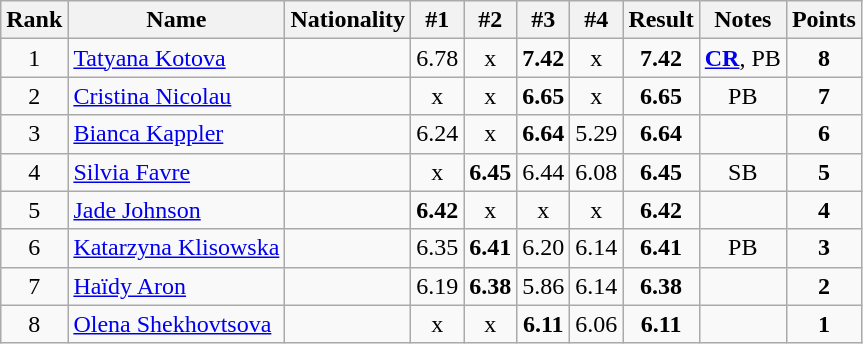<table class="wikitable sortable" style="text-align:center">
<tr>
<th>Rank</th>
<th>Name</th>
<th>Nationality</th>
<th>#1</th>
<th>#2</th>
<th>#3</th>
<th>#4</th>
<th>Result</th>
<th>Notes</th>
<th>Points</th>
</tr>
<tr>
<td>1</td>
<td align=left><a href='#'>Tatyana Kotova</a></td>
<td align=left></td>
<td>6.78</td>
<td>x</td>
<td><strong>7.42</strong></td>
<td>x</td>
<td><strong>7.42</strong></td>
<td><strong><a href='#'>CR</a></strong>, PB</td>
<td><strong>8</strong></td>
</tr>
<tr>
<td>2</td>
<td align=left><a href='#'>Cristina Nicolau</a></td>
<td align=left></td>
<td>x</td>
<td>x</td>
<td><strong>6.65</strong></td>
<td>x</td>
<td><strong>6.65</strong></td>
<td>PB</td>
<td><strong>7</strong></td>
</tr>
<tr>
<td>3</td>
<td align=left><a href='#'>Bianca Kappler</a></td>
<td align=left></td>
<td>6.24</td>
<td>x</td>
<td><strong>6.64</strong></td>
<td>5.29</td>
<td><strong>6.64</strong></td>
<td></td>
<td><strong>6</strong></td>
</tr>
<tr>
<td>4</td>
<td align=left><a href='#'>Silvia Favre</a></td>
<td align=left></td>
<td>x</td>
<td><strong>6.45</strong></td>
<td>6.44</td>
<td>6.08</td>
<td><strong>6.45</strong></td>
<td>SB</td>
<td><strong>5</strong></td>
</tr>
<tr>
<td>5</td>
<td align=left><a href='#'>Jade Johnson</a></td>
<td align=left></td>
<td><strong>6.42</strong></td>
<td>x</td>
<td>x</td>
<td>x</td>
<td><strong>6.42</strong></td>
<td></td>
<td><strong>4</strong></td>
</tr>
<tr>
<td>6</td>
<td align=left><a href='#'>Katarzyna Klisowska</a></td>
<td align=left></td>
<td>6.35</td>
<td><strong>6.41</strong></td>
<td>6.20</td>
<td>6.14</td>
<td><strong>6.41</strong></td>
<td>PB</td>
<td><strong>3</strong></td>
</tr>
<tr>
<td>7</td>
<td align=left><a href='#'>Haïdy Aron</a></td>
<td align=left></td>
<td>6.19</td>
<td><strong>6.38</strong></td>
<td>5.86</td>
<td>6.14</td>
<td><strong>6.38</strong></td>
<td></td>
<td><strong>2</strong></td>
</tr>
<tr>
<td>8</td>
<td align=left><a href='#'>Olena Shekhovtsova</a></td>
<td align=left></td>
<td>x</td>
<td>x</td>
<td><strong>6.11</strong></td>
<td>6.06</td>
<td><strong>6.11</strong></td>
<td></td>
<td><strong>1</strong></td>
</tr>
</table>
